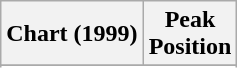<table class="wikitable sortable">
<tr>
<th align="left">Chart (1999)</th>
<th align="left">Peak<br>Position</th>
</tr>
<tr>
</tr>
<tr>
</tr>
<tr>
</tr>
</table>
